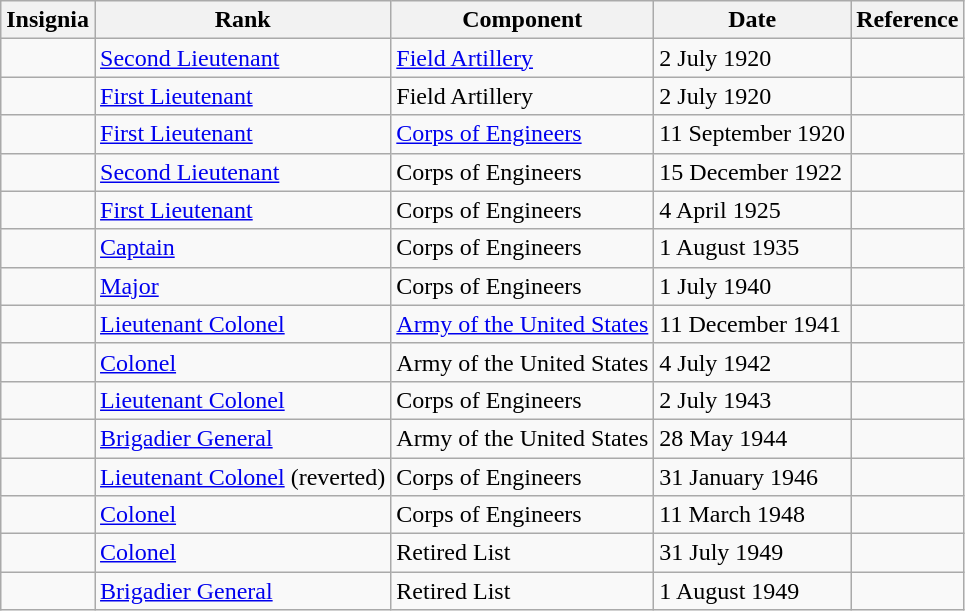<table class="wikitable">
<tr>
<th>Insignia</th>
<th>Rank</th>
<th>Component</th>
<th>Date</th>
<th>Reference</th>
</tr>
<tr>
<td></td>
<td><a href='#'>Second Lieutenant</a></td>
<td><a href='#'>Field Artillery</a></td>
<td>2 July 1920</td>
<td></td>
</tr>
<tr>
<td></td>
<td><a href='#'>First Lieutenant</a></td>
<td>Field Artillery</td>
<td>2 July 1920</td>
<td></td>
</tr>
<tr>
<td></td>
<td><a href='#'>First Lieutenant</a></td>
<td><a href='#'>Corps of Engineers</a></td>
<td>11 September 1920</td>
<td></td>
</tr>
<tr>
<td></td>
<td><a href='#'>Second Lieutenant</a></td>
<td>Corps of Engineers</td>
<td>15 December 1922</td>
<td></td>
</tr>
<tr>
<td></td>
<td><a href='#'>First Lieutenant</a></td>
<td>Corps of Engineers</td>
<td>4 April 1925</td>
<td></td>
</tr>
<tr>
<td></td>
<td><a href='#'>Captain</a></td>
<td>Corps of Engineers</td>
<td>1 August 1935</td>
<td></td>
</tr>
<tr>
<td></td>
<td><a href='#'>Major</a></td>
<td>Corps of Engineers</td>
<td>1 July 1940</td>
<td></td>
</tr>
<tr>
<td></td>
<td><a href='#'>Lieutenant Colonel</a></td>
<td><a href='#'>Army of the United States</a></td>
<td>11 December 1941</td>
<td></td>
</tr>
<tr>
<td></td>
<td><a href='#'>Colonel</a></td>
<td>Army of the United States</td>
<td>4 July 1942</td>
<td></td>
</tr>
<tr>
<td></td>
<td><a href='#'>Lieutenant Colonel</a></td>
<td>Corps of Engineers</td>
<td>2 July 1943</td>
<td></td>
</tr>
<tr>
<td></td>
<td><a href='#'>Brigadier General</a></td>
<td>Army of the United States</td>
<td>28 May 1944</td>
<td></td>
</tr>
<tr>
<td></td>
<td><a href='#'>Lieutenant Colonel</a> (reverted)</td>
<td>Corps of Engineers</td>
<td>31 January 1946</td>
<td></td>
</tr>
<tr>
<td></td>
<td><a href='#'>Colonel</a></td>
<td>Corps of Engineers</td>
<td>11 March 1948</td>
<td></td>
</tr>
<tr>
<td></td>
<td><a href='#'>Colonel</a></td>
<td>Retired List</td>
<td>31 July 1949</td>
<td></td>
</tr>
<tr>
<td></td>
<td><a href='#'>Brigadier General</a></td>
<td>Retired List</td>
<td>1 August 1949</td>
<td></td>
</tr>
</table>
